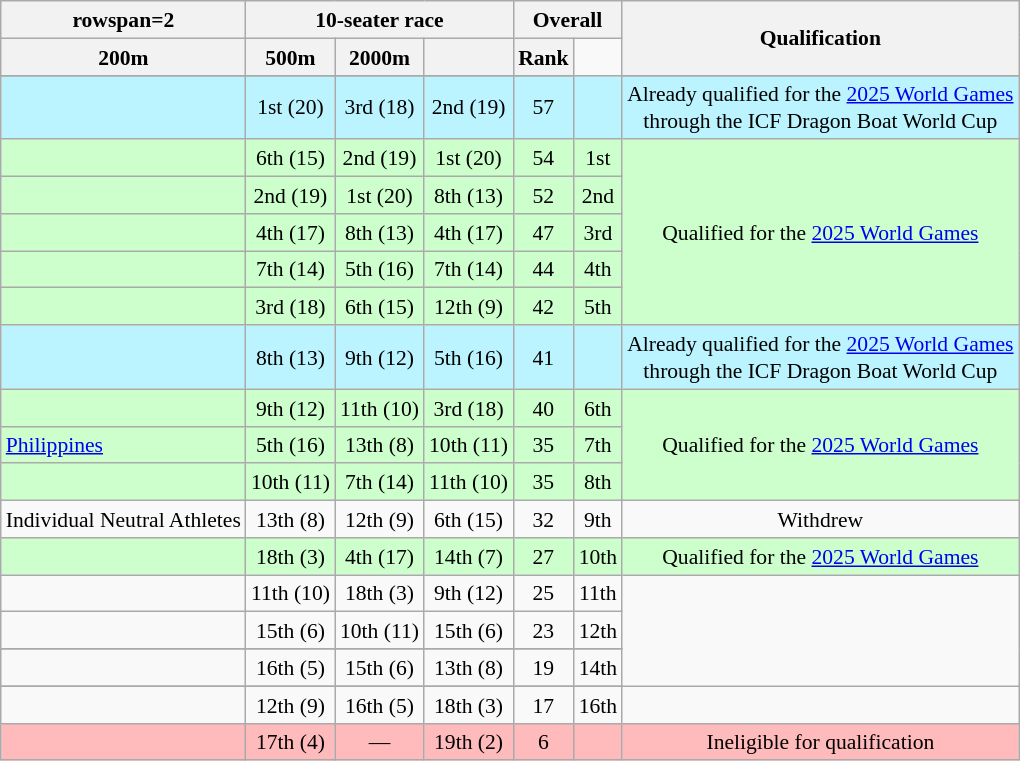<table class="wikitable sortable" style="font-size:90%; line-height:1.25em; text-align:center;">
<tr>
<th>rowspan=2</th>
<th colspan=3>10-seater race</th>
<th colspan=2>Overall</th>
<th rowspan=2>Qualification</th>
</tr>
<tr>
<th>200m</th>
<th>500m</th>
<th>2000m</th>
<th></th>
<th>Rank</th>
</tr>
<tr>
</tr>
<tr bgcolor=#BBF3FF>
<td align=left></td>
<td>1st (20)</td>
<td>3rd (18)</td>
<td>2nd (19)</td>
<td>57</td>
<td></td>
<td>Already qualified for the <a href='#'>2025 World Games</a><br>through the ICF Dragon Boat World Cup</td>
</tr>
<tr bgcolor=#CCFFCC>
<td align=left></td>
<td>6th (15)</td>
<td>2nd (19)</td>
<td>1st (20)</td>
<td>54</td>
<td>1st</td>
<td rowspan=5>Qualified for the <a href='#'>2025 World Games</a></td>
</tr>
<tr bgcolor=#CCFFCC>
<td align=left></td>
<td>2nd (19)</td>
<td>1st (20)</td>
<td>8th (13)</td>
<td>52</td>
<td>2nd</td>
</tr>
<tr bgcolor=#CCFFCC>
<td align=left></td>
<td>4th (17)</td>
<td>8th (13)</td>
<td>4th (17)</td>
<td>47</td>
<td>3rd</td>
</tr>
<tr bgcolor=#CCFFCC>
<td align=left></td>
<td>7th (14)</td>
<td>5th (16)</td>
<td>7th (14)</td>
<td>44</td>
<td>4th</td>
</tr>
<tr bgcolor=#CCFFCC>
<td align=left></td>
<td>3rd (18)</td>
<td>6th (15)</td>
<td>12th (9)</td>
<td>42</td>
<td>5th</td>
</tr>
<tr bgcolor=#BBF3FF>
<td align=left></td>
<td>8th (13)</td>
<td>9th (12)</td>
<td>5th (16)</td>
<td>41</td>
<td></td>
<td>Already qualified for the <a href='#'>2025 World Games</a><br>through the ICF Dragon Boat World Cup</td>
</tr>
<tr bgcolor=#CCFFCC>
<td align=left></td>
<td>9th (12)</td>
<td>11th (10)</td>
<td>3rd (18)</td>
<td>40</td>
<td>6th</td>
<td rowspan=3>Qualified for the <a href='#'>2025 World Games</a></td>
</tr>
<tr bgcolor=#CCFFCC>
<td align=left> <a href='#'>Philippines</a></td>
<td>5th (16)</td>
<td>13th (8)</td>
<td>10th (11)</td>
<td>35</td>
<td>7th</td>
</tr>
<tr bgcolor=#CCFFCC>
<td align=left></td>
<td>10th (11)</td>
<td>7th (14)</td>
<td>11th (10)</td>
<td>35</td>
<td>8th</td>
</tr>
<tr>
<td align=left> Individual Neutral Athletes</td>
<td>13th (8)</td>
<td>12th (9)</td>
<td>6th (15)</td>
<td>32</td>
<td>9th</td>
<td>Withdrew</td>
</tr>
<tr bgcolor=#CCFFCC>
<td align=left></td>
<td>18th (3)</td>
<td>4th (17)</td>
<td>14th (7)</td>
<td>27</td>
<td>10th</td>
<td>Qualified for the <a href='#'>2025 World Games</a></td>
</tr>
<tr>
<td align=left></td>
<td>11th (10)</td>
<td>18th (3)</td>
<td>9th (12)</td>
<td>25</td>
<td>11th</td>
<td rowspan=4></td>
</tr>
<tr>
<td align=left></td>
<td>15th (6)</td>
<td>10th (11)</td>
<td>15th (6)</td>
<td>23</td>
<td>12th</td>
</tr>
<tr |align=left|>
</tr>
<tr>
<td align=left></td>
<td>16th (5)</td>
<td>15th (6)</td>
<td>13th (8)</td>
<td>19</td>
<td>14th</td>
</tr>
<tr |align=left|>
</tr>
<tr>
<td align=left></td>
<td>12th (9)</td>
<td>16th (5)</td>
<td>18th (3)</td>
<td>17</td>
<td>16th</td>
</tr>
<tr bgcolor=#FFBBBB>
<td align=left></td>
<td>17th (4)</td>
<td>—</td>
<td>19th (2)</td>
<td>6</td>
<td></td>
<td rowspan=4>Ineligible for qualification</td>
</tr>
</table>
